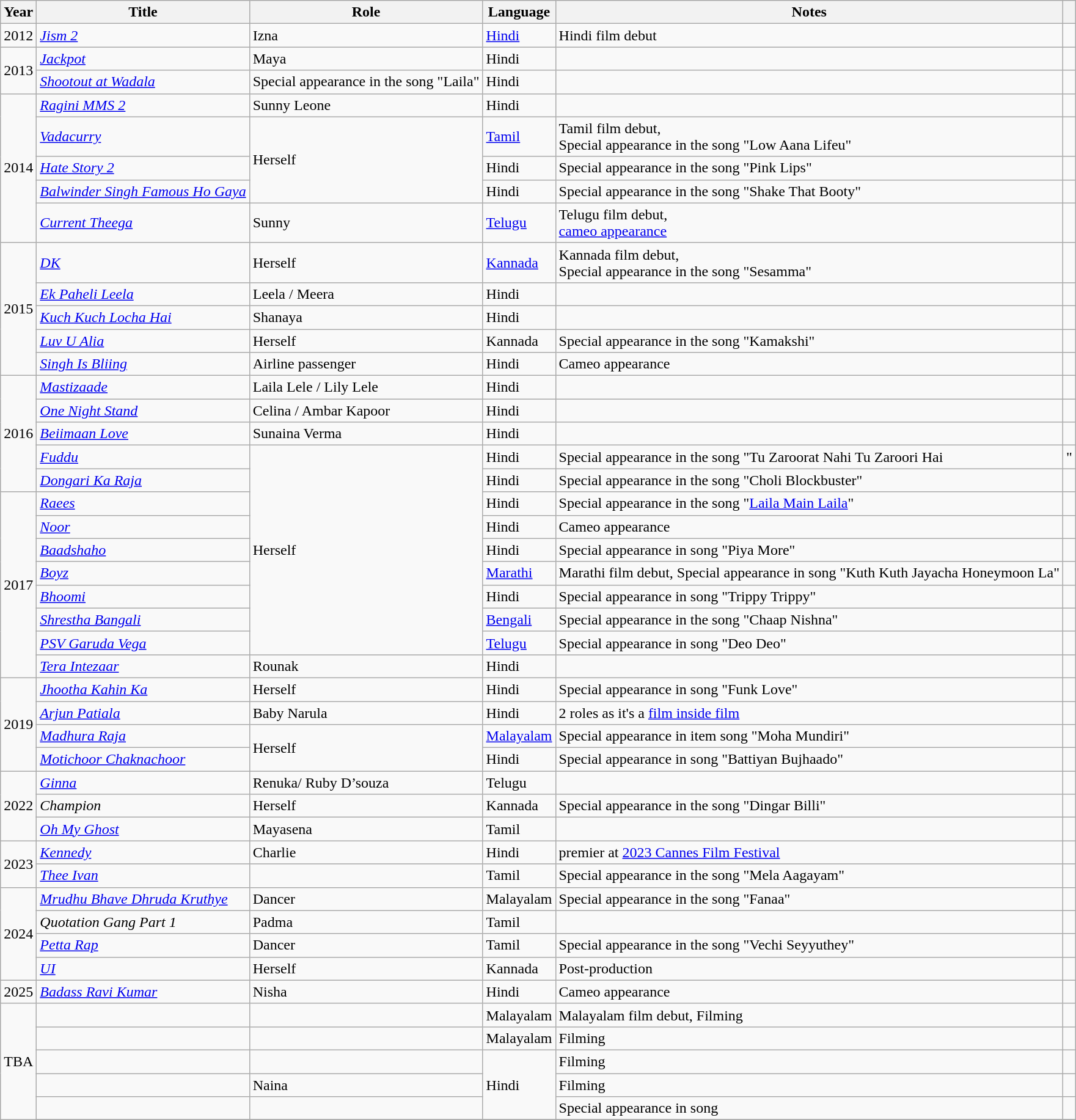<table class="wikitable sortable plainrowheaders">
<tr>
<th scope="col">Year</th>
<th scope="col">Title</th>
<th scope="col">Role</th>
<th scope="col">Language</th>
<th class="unsortable" scope="col">Notes</th>
<th scope="col" class="unsortable"><br></th>
</tr>
<tr>
<td rowspan="1">2012</td>
<td scope="row"><em><a href='#'>Jism 2</a></em></td>
<td>Izna</td>
<td><a href='#'>Hindi</a></td>
<td>Hindi film debut</td>
<td></td>
</tr>
<tr>
<td rowspan="2">2013</td>
<td scope="row"><em><a href='#'>Jackpot</a></em></td>
<td>Maya</td>
<td>Hindi</td>
<td></td>
<td></td>
</tr>
<tr>
<td scope="row"><em><a href='#'>Shootout at Wadala</a></em></td>
<td>Special appearance in the song "Laila"</td>
<td>Hindi</td>
<td></td>
<td></td>
</tr>
<tr>
<td rowspan="5">2014</td>
<td scope="row"><em><a href='#'>Ragini MMS 2</a></em></td>
<td>Sunny Leone</td>
<td>Hindi</td>
<td></td>
<td></td>
</tr>
<tr>
<td scope="row"><em><a href='#'>Vadacurry</a></em></td>
<td rowspan="3">Herself</td>
<td><a href='#'>Tamil</a></td>
<td>Tamil film debut,<br>Special appearance in the song "Low Aana Lifeu"</td>
<td></td>
</tr>
<tr>
<td scope="row"><em><a href='#'>Hate Story 2</a></em></td>
<td>Hindi</td>
<td>Special appearance in the song "Pink Lips"</td>
<td></td>
</tr>
<tr>
<td scope="row"><em><a href='#'>Balwinder Singh Famous Ho Gaya</a></em></td>
<td>Hindi</td>
<td>Special appearance in the song "Shake That Booty"</td>
<td></td>
</tr>
<tr>
<td scope="row"><em><a href='#'>Current Theega</a></em></td>
<td>Sunny</td>
<td><a href='#'>Telugu</a></td>
<td>Telugu film debut,<br><a href='#'>cameo appearance</a></td>
<td></td>
</tr>
<tr>
<td rowspan="5">2015</td>
<td scope="row"><em><a href='#'>DK</a></em></td>
<td>Herself</td>
<td><a href='#'>Kannada</a></td>
<td>Kannada film debut,<br>Special appearance in the song "Sesamma"</td>
<td></td>
</tr>
<tr>
<td scope="row"><em><a href='#'>Ek Paheli Leela</a></em></td>
<td>Leela / Meera</td>
<td>Hindi</td>
<td></td>
<td></td>
</tr>
<tr>
<td scope="row"><em><a href='#'>Kuch Kuch Locha Hai</a></em></td>
<td>Shanaya</td>
<td>Hindi</td>
<td></td>
<td></td>
</tr>
<tr>
<td scope="row"><em><a href='#'>Luv U Alia</a></em></td>
<td>Herself</td>
<td>Kannada</td>
<td>Special appearance in the song "Kamakshi"</td>
<td></td>
</tr>
<tr>
<td scope="row"><em><a href='#'>Singh Is Bliing</a></em></td>
<td>Airline passenger</td>
<td>Hindi</td>
<td>Cameo appearance</td>
<td></td>
</tr>
<tr>
<td rowspan="5">2016</td>
<td scope="row"><em><a href='#'>Mastizaade</a></em></td>
<td>Laila Lele / Lily Lele</td>
<td>Hindi</td>
<td></td>
<td></td>
</tr>
<tr>
<td scope="row"><em><a href='#'>One Night Stand</a></em></td>
<td>Celina / Ambar Kapoor</td>
<td>Hindi</td>
<td></td>
<td></td>
</tr>
<tr>
<td scope="row"><em><a href='#'>Beiimaan Love</a></em></td>
<td>Sunaina Verma</td>
<td>Hindi</td>
<td></td>
<td></td>
</tr>
<tr>
<td scope="row"><em><a href='#'>Fuddu</a></em></td>
<td rowspan="9">Herself</td>
<td>Hindi</td>
<td>Special appearance in the song "Tu Zaroorat Nahi Tu Zaroori Hai</td>
<td>"</td>
</tr>
<tr>
<td scope="row"><em><a href='#'>Dongari Ka Raja</a></em></td>
<td>Hindi</td>
<td>Special appearance in the song "Choli Blockbuster"</td>
<td></td>
</tr>
<tr>
<td rowspan="8">2017</td>
<td scope="row"><em><a href='#'>Raees</a></em></td>
<td>Hindi</td>
<td>Special appearance in the song "<a href='#'>Laila Main Laila</a>"</td>
<td></td>
</tr>
<tr>
<td scope="row"><em><a href='#'>Noor</a></em></td>
<td>Hindi</td>
<td>Cameo appearance</td>
<td></td>
</tr>
<tr>
<td scope="row"><em><a href='#'>Baadshaho</a></em></td>
<td>Hindi</td>
<td>Special appearance in song "Piya More"</td>
<td></td>
</tr>
<tr>
<td scope="row"><em><a href='#'>Boyz</a></em></td>
<td><a href='#'>Marathi</a></td>
<td>Marathi film debut, Special appearance in song "Kuth Kuth Jayacha Honeymoon La"</td>
<td></td>
</tr>
<tr>
<td scope="row"><em><a href='#'>Bhoomi</a></em></td>
<td>Hindi</td>
<td>Special appearance in song "Trippy Trippy"</td>
<td></td>
</tr>
<tr>
<td scope="row"><em><a href='#'>Shrestha Bangali</a></em></td>
<td><a href='#'>Bengali</a></td>
<td>Special appearance in the song "Chaap Nishna"</td>
<td Bengali film debut, Special appearance in song "Chaap Nishna"></td>
</tr>
<tr>
<td scope="row"><em><a href='#'>PSV Garuda Vega</a></em></td>
<td><a href='#'>Telugu</a></td>
<td>Special appearance in song "Deo Deo"</td>
<td></td>
</tr>
<tr>
<td scope="row"><em><a href='#'>Tera Intezaar</a></em></td>
<td>Rounak</td>
<td>Hindi</td>
<td></td>
<td></td>
</tr>
<tr>
<td rowspan="4">2019</td>
<td scope="row"><em><a href='#'>Jhootha Kahin Ka</a></em></td>
<td>Herself</td>
<td>Hindi</td>
<td>Special appearance in song "Funk Love"</td>
<td></td>
</tr>
<tr>
<td scope="row"><em><a href='#'>Arjun Patiala</a></em></td>
<td>Baby Narula</td>
<td>Hindi</td>
<td>2 roles as it's a <a href='#'>film inside film</a></td>
<td></td>
</tr>
<tr>
<td scope="row"><em><a href='#'>Madhura Raja</a></em></td>
<td rowspan="2">Herself</td>
<td><a href='#'>Malayalam</a></td>
<td>Special appearance in item song "Moha Mundiri"</td>
<td></td>
</tr>
<tr>
<td scope="row"><em><a href='#'>Motichoor Chaknachoor</a></em></td>
<td>Hindi</td>
<td>Special appearance in song "Battiyan Bujhaado"</td>
<td></td>
</tr>
<tr>
<td rowspan="3">2022</td>
<td scope="row"><em><a href='#'>Ginna</a></em></td>
<td>Renuka/ Ruby D’souza</td>
<td>Telugu</td>
<td></td>
<td></td>
</tr>
<tr>
<td><em>Champion</em></td>
<td>Herself</td>
<td>Kannada</td>
<td>Special appearance in the song "Dingar Billi"</td>
<td></td>
</tr>
<tr>
<td><em><a href='#'>Oh My Ghost</a></em></td>
<td>Mayasena</td>
<td>Tamil</td>
<td></td>
<td></td>
</tr>
<tr>
<td rowspan="2">2023</td>
<td><em><a href='#'>Kennedy</a></em></td>
<td>Charlie</td>
<td>Hindi</td>
<td>premier at <a href='#'>2023 Cannes Film Festival</a></td>
<td></td>
</tr>
<tr>
<td><em><a href='#'>Thee Ivan</a></em></td>
<td></td>
<td>Tamil</td>
<td>Special appearance in the song "Mela Aagayam"</td>
<td></td>
</tr>
<tr>
<td rowspan="4">2024</td>
<td><em><a href='#'>Mrudhu Bhave Dhruda Kruthye</a></em></td>
<td>Dancer</td>
<td>Malayalam</td>
<td>Special appearance in the song "Fanaa"</td>
<td></td>
</tr>
<tr>
<td><em>Quotation Gang Part 1</em></td>
<td>Padma</td>
<td>Tamil</td>
<td></td>
<td></td>
</tr>
<tr>
<td><em><a href='#'>Petta Rap</a></em></td>
<td>Dancer</td>
<td>Tamil</td>
<td>Special appearance in the song "Vechi Seyyuthey"</td>
<td></td>
</tr>
<tr>
<td><em><a href='#'>UI</a></em></td>
<td>Herself</td>
<td>Kannada</td>
<td>Post-production</td>
<td></td>
</tr>
<tr>
<td>2025</td>
<td><em><a href='#'>Badass Ravi Kumar</a></em></td>
<td>Nisha</td>
<td>Hindi</td>
<td>Cameo appearance</td>
<td></td>
</tr>
<tr>
<td rowspan="10">TBA</td>
<td></td>
<td></td>
<td>Malayalam</td>
<td>Malayalam film debut, Filming</td>
<td></td>
</tr>
<tr>
<td></td>
<td></td>
<td>Malayalam</td>
<td>Filming</td>
<td></td>
</tr>
<tr>
<td></td>
<td></td>
<td rowspan="3">Hindi</td>
<td>Filming</td>
<td></td>
</tr>
<tr>
<td></td>
<td>Naina</td>
<td>Filming</td>
<td></td>
</tr>
<tr>
<td></td>
<td></td>
<td>Special appearance in song</td>
<td></td>
</tr>
<tr>
</tr>
</table>
